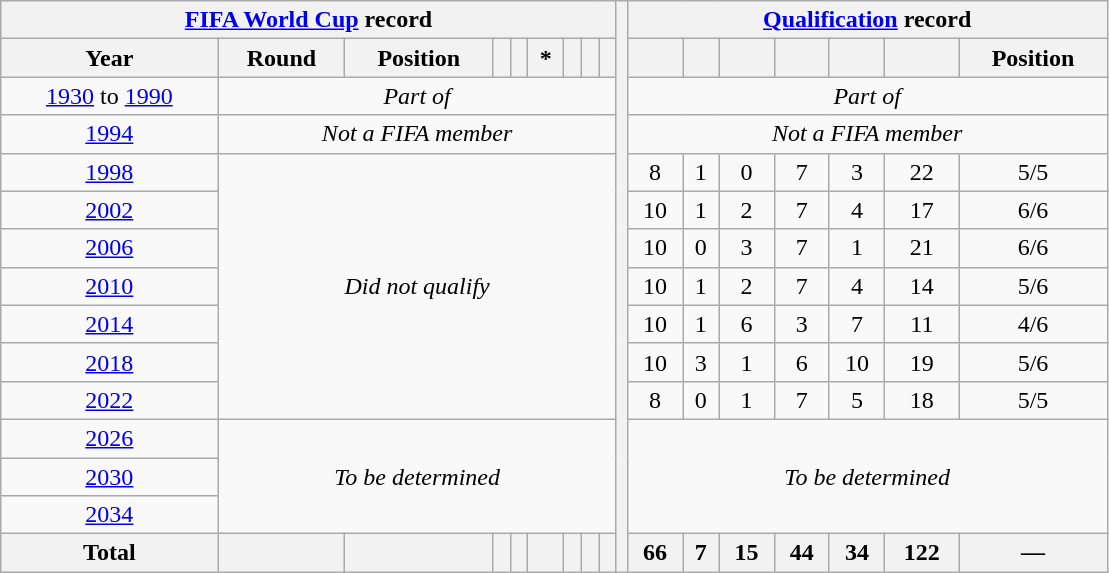<table class="wikitable" style="text-align: center;">
<tr>
<th colspan=9><a href='#'>FIFA World Cup</a> record</th>
<th style="width:1%;" rowspan=15></th>
<th colspan=7><a href='#'>Qualification</a> record</th>
</tr>
<tr>
<th>Year</th>
<th>Round</th>
<th>Position</th>
<th></th>
<th></th>
<th>*</th>
<th></th>
<th></th>
<th></th>
<th></th>
<th></th>
<th></th>
<th></th>
<th></th>
<th></th>
<th>Position</th>
</tr>
<tr>
<td> <a href='#'>1930</a> to  <a href='#'>1990</a></td>
<td colspan=8><em>Part of </em></td>
<td colspan=7><em>Part of </em></td>
</tr>
<tr>
<td> <a href='#'>1994</a></td>
<td colspan=8><em>Not a FIFA member</em></td>
<td colspan=7><em>Not a FIFA member</em></td>
</tr>
<tr>
<td> <a href='#'>1998</a></td>
<td colspan=8 rowspan=7><em>Did not qualify</em></td>
<td>8</td>
<td>1</td>
<td>0</td>
<td>7</td>
<td>3</td>
<td>22</td>
<td>5/5</td>
</tr>
<tr>
<td>  <a href='#'>2002</a></td>
<td>10</td>
<td>1</td>
<td>2</td>
<td>7</td>
<td>4</td>
<td>17</td>
<td>6/6</td>
</tr>
<tr>
<td> <a href='#'>2006</a></td>
<td>10</td>
<td>0</td>
<td>3</td>
<td>7</td>
<td>1</td>
<td>21</td>
<td>6/6</td>
</tr>
<tr>
<td> <a href='#'>2010</a></td>
<td>10</td>
<td>1</td>
<td>2</td>
<td>7</td>
<td>4</td>
<td>14</td>
<td>5/6</td>
</tr>
<tr>
<td> <a href='#'>2014</a></td>
<td>10</td>
<td>1</td>
<td>6</td>
<td>3</td>
<td>7</td>
<td>11</td>
<td>4/6</td>
</tr>
<tr>
<td> <a href='#'>2018</a></td>
<td>10</td>
<td>3</td>
<td>1</td>
<td>6</td>
<td>10</td>
<td>19</td>
<td>5/6</td>
</tr>
<tr>
<td> <a href='#'>2022</a></td>
<td>8</td>
<td>0</td>
<td>1</td>
<td>7</td>
<td>5</td>
<td>18</td>
<td>5/5</td>
</tr>
<tr>
<td>   <a href='#'>2026</a></td>
<td colspan=8 rowspan=3><em>To be determined</em></td>
<td colspan=7 rowspan=3><em>To be determined</em></td>
</tr>
<tr>
<td>   <a href='#'>2030</a></td>
</tr>
<tr>
<td> <a href='#'>2034</a></td>
</tr>
<tr>
<th>Total</th>
<th></th>
<th></th>
<th></th>
<th></th>
<th></th>
<th></th>
<th></th>
<th></th>
<th>66</th>
<th>7</th>
<th>15</th>
<th>44</th>
<th>34</th>
<th>122</th>
<th>—</th>
</tr>
</table>
